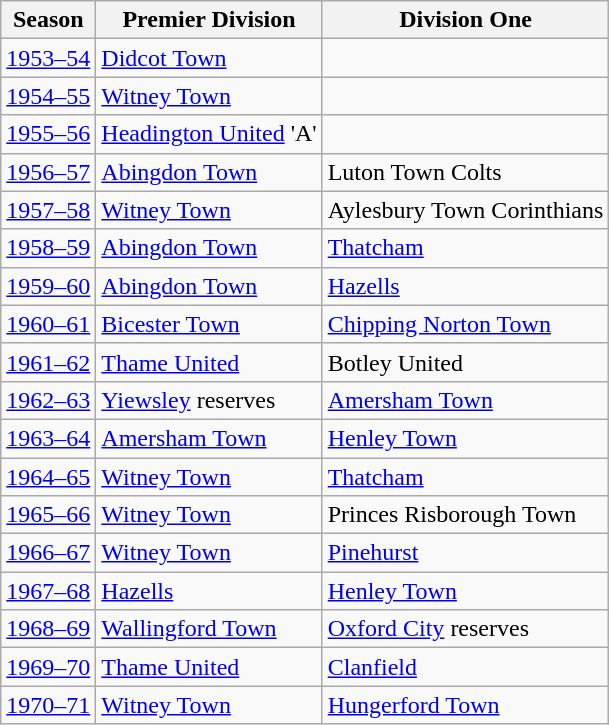<table class=wikitable>
<tr>
<th>Season</th>
<th>Premier Division</th>
<th>Division One</th>
</tr>
<tr>
<td align=center><a href='#'>1953–54</a></td>
<td><a href='#'>Didcot Town</a></td>
<td></td>
</tr>
<tr>
<td align=center><a href='#'>1954–55</a></td>
<td><a href='#'>Witney Town</a></td>
<td></td>
</tr>
<tr>
<td align=center><a href='#'>1955–56</a></td>
<td><a href='#'>Headington United</a> 'A'</td>
<td></td>
</tr>
<tr>
<td align=center><a href='#'>1956–57</a></td>
<td><a href='#'>Abingdon Town</a></td>
<td>Luton Town Colts</td>
</tr>
<tr>
<td align=center><a href='#'>1957–58</a></td>
<td><a href='#'>Witney Town</a></td>
<td>Aylesbury Town Corinthians</td>
</tr>
<tr>
<td align=center><a href='#'>1958–59</a></td>
<td><a href='#'>Abingdon Town</a></td>
<td><a href='#'>Thatcham</a></td>
</tr>
<tr>
<td align=center><a href='#'>1959–60</a></td>
<td><a href='#'>Abingdon Town</a></td>
<td><a href='#'>Hazells</a></td>
</tr>
<tr>
<td align=center><a href='#'>1960–61</a></td>
<td><a href='#'>Bicester Town</a></td>
<td><a href='#'>Chipping Norton Town</a></td>
</tr>
<tr>
<td align=center><a href='#'>1961–62</a></td>
<td><a href='#'>Thame United</a></td>
<td>Botley United</td>
</tr>
<tr>
<td align=center><a href='#'>1962–63</a></td>
<td><a href='#'>Yiewsley</a> reserves</td>
<td><a href='#'>Amersham Town</a></td>
</tr>
<tr>
<td align=center><a href='#'>1963–64</a></td>
<td><a href='#'>Amersham Town</a></td>
<td><a href='#'>Henley Town</a></td>
</tr>
<tr>
<td align=center><a href='#'>1964–65</a></td>
<td><a href='#'>Witney Town</a></td>
<td><a href='#'>Thatcham</a></td>
</tr>
<tr>
<td align=center><a href='#'>1965–66</a></td>
<td><a href='#'>Witney Town</a></td>
<td>Princes Risborough Town</td>
</tr>
<tr>
<td align=center><a href='#'>1966–67</a></td>
<td><a href='#'>Witney Town</a></td>
<td><a href='#'>Pinehurst</a></td>
</tr>
<tr>
<td align=center><a href='#'>1967–68</a></td>
<td><a href='#'>Hazells</a></td>
<td><a href='#'>Henley Town</a></td>
</tr>
<tr>
<td align=center><a href='#'>1968–69</a></td>
<td><a href='#'>Wallingford Town</a></td>
<td><a href='#'>Oxford City</a> reserves</td>
</tr>
<tr>
<td align=center><a href='#'>1969–70</a></td>
<td><a href='#'>Thame United</a></td>
<td><a href='#'>Clanfield</a></td>
</tr>
<tr>
<td align=center><a href='#'>1970–71</a></td>
<td><a href='#'>Witney Town</a></td>
<td><a href='#'>Hungerford Town</a></td>
</tr>
</table>
